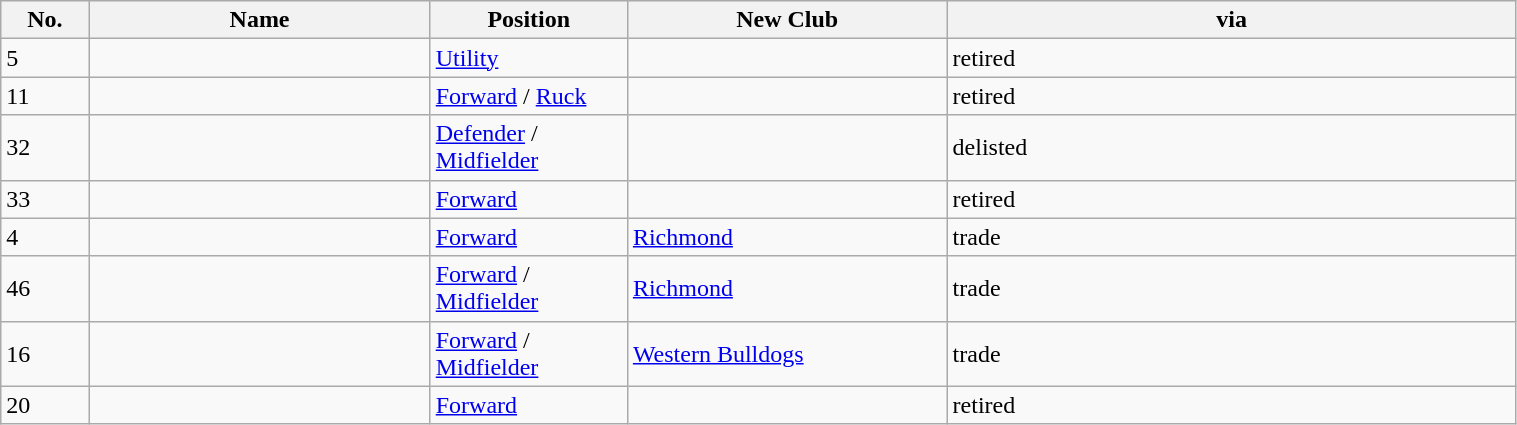<table class="wikitable sortable" style="width:80%;">
<tr style="background:#efefef;">
<th width=1%>No.</th>
<th width=6%>Name</th>
<th width=2%>Position</th>
<th width=5%>New Club</th>
<th width=10%>via</th>
</tr>
<tr>
<td align=left>5</td>
<td></td>
<td><a href='#'>Utility</a></td>
<td></td>
<td>retired</td>
</tr>
<tr>
<td align=left>11</td>
<td></td>
<td><a href='#'>Forward</a> / <a href='#'>Ruck</a></td>
<td></td>
<td>retired</td>
</tr>
<tr>
<td align=left>32</td>
<td></td>
<td><a href='#'>Defender</a> / <a href='#'>Midfielder</a></td>
<td></td>
<td>delisted</td>
</tr>
<tr>
<td align=left>33</td>
<td></td>
<td><a href='#'>Forward</a></td>
<td></td>
<td>retired</td>
</tr>
<tr>
<td align=left>4</td>
<td></td>
<td><a href='#'>Forward</a></td>
<td><a href='#'>Richmond</a></td>
<td>trade</td>
</tr>
<tr>
<td align=left>46</td>
<td></td>
<td><a href='#'>Forward</a> / <a href='#'>Midfielder</a></td>
<td><a href='#'>Richmond</a></td>
<td>trade</td>
</tr>
<tr>
<td align=left>16</td>
<td></td>
<td><a href='#'>Forward</a> / <a href='#'>Midfielder</a></td>
<td><a href='#'>Western Bulldogs</a></td>
<td>trade</td>
</tr>
<tr>
<td align=left>20</td>
<td></td>
<td><a href='#'>Forward</a></td>
<td></td>
<td>retired</td>
</tr>
</table>
